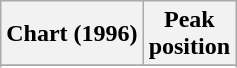<table class="wikitable sortable plainrowheaders">
<tr>
<th>Chart (1996)</th>
<th>Peak<br>position</th>
</tr>
<tr>
</tr>
<tr>
</tr>
<tr>
</tr>
</table>
